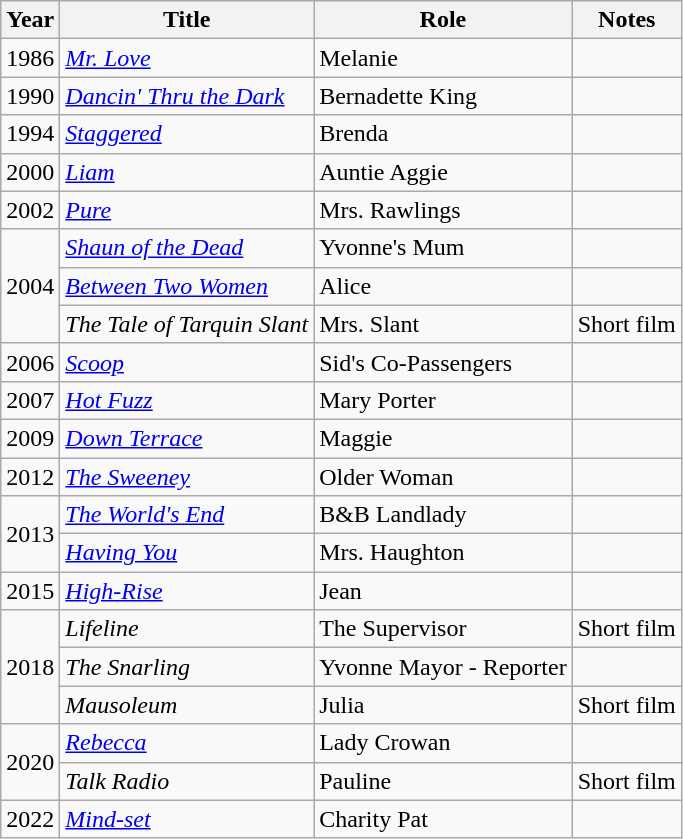<table class="wikitable">
<tr>
<th>Year</th>
<th>Title</th>
<th>Role</th>
<th>Notes</th>
</tr>
<tr>
<td>1986</td>
<td><em><a href='#'>Mr. Love</a></em></td>
<td>Melanie</td>
<td></td>
</tr>
<tr>
<td>1990</td>
<td><em><a href='#'>Dancin' Thru the Dark</a></em></td>
<td>Bernadette King</td>
<td></td>
</tr>
<tr>
<td>1994</td>
<td><em><a href='#'>Staggered</a></em></td>
<td>Brenda</td>
<td></td>
</tr>
<tr>
<td>2000</td>
<td><em><a href='#'>Liam</a></em></td>
<td>Auntie Aggie</td>
<td></td>
</tr>
<tr>
<td>2002</td>
<td><em><a href='#'>Pure</a></em></td>
<td>Mrs. Rawlings</td>
<td></td>
</tr>
<tr>
<td rowspan="3">2004</td>
<td><em><a href='#'>Shaun of the Dead</a></em></td>
<td>Yvonne's Mum</td>
<td></td>
</tr>
<tr>
<td><em><a href='#'>Between Two Women</a></em></td>
<td>Alice</td>
<td></td>
</tr>
<tr>
<td><em>The Tale of Tarquin Slant</em></td>
<td>Mrs. Slant</td>
<td>Short film</td>
</tr>
<tr>
<td>2006</td>
<td><em><a href='#'>Scoop</a></em></td>
<td>Sid's Co-Passengers</td>
<td></td>
</tr>
<tr>
<td>2007</td>
<td><em><a href='#'>Hot Fuzz</a></em></td>
<td>Mary Porter</td>
<td></td>
</tr>
<tr>
<td>2009</td>
<td><em><a href='#'>Down Terrace</a></em></td>
<td>Maggie</td>
<td></td>
</tr>
<tr>
<td>2012</td>
<td><em><a href='#'>The Sweeney</a></em></td>
<td>Older Woman</td>
<td></td>
</tr>
<tr>
<td rowspan="2">2013</td>
<td><em><a href='#'>The World's End</a></em></td>
<td>B&B Landlady</td>
<td></td>
</tr>
<tr>
<td><em><a href='#'>Having You</a></em></td>
<td>Mrs. Haughton</td>
<td></td>
</tr>
<tr>
<td>2015</td>
<td><em><a href='#'>High-Rise</a></em></td>
<td>Jean</td>
<td></td>
</tr>
<tr>
<td rowspan="3">2018</td>
<td><em>Lifeline</em></td>
<td>The Supervisor</td>
<td>Short film</td>
</tr>
<tr>
<td><em>The Snarling</em></td>
<td>Yvonne Mayor - Reporter</td>
<td></td>
</tr>
<tr>
<td><em>Mausoleum</em></td>
<td>Julia</td>
<td>Short film</td>
</tr>
<tr>
<td rowspan="2">2020</td>
<td><em><a href='#'>Rebecca</a></em></td>
<td>Lady Crowan</td>
<td></td>
</tr>
<tr>
<td><em>Talk Radio</em></td>
<td>Pauline</td>
<td>Short film</td>
</tr>
<tr>
<td>2022</td>
<td><em><a href='#'>Mind-set</a></em></td>
<td>Charity Pat</td>
<td></td>
</tr>
</table>
